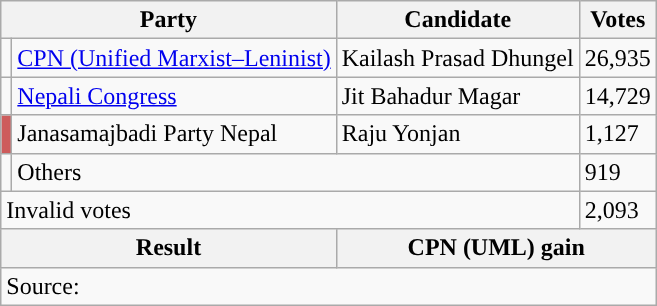<table class="wikitable">
<tr>
<th colspan="2">Party</th>
<th>Candidate</th>
<th>Votes</th>
</tr>
<tr>
<td style="background-color:"></td>
<td><a href='#'>CPN (Unified Marxist–Leninist)</a></td>
<td>Kailash Prasad Dhungel</td>
<td>26,935</td>
</tr>
<tr>
<td style="background-color:"></td>
<td><a href='#'>Nepali Congress</a></td>
<td>Jit Bahadur Magar</td>
<td>14,729</td>
</tr>
<tr>
<td style="background-color:indianred"></td>
<td>Janasamajbadi Party Nepal</td>
<td>Raju Yonjan</td>
<td>1,127</td>
</tr>
<tr>
<td></td>
<td colspan="2">Others</td>
<td>919</td>
</tr>
<tr>
<td colspan="3">Invalid votes</td>
<td>2,093</td>
</tr>
<tr>
<th colspan="2">Result</th>
<th colspan="2">CPN (UML) gain</th>
</tr>
<tr>
<td colspan="4">Source: </td>
</tr>
</table>
